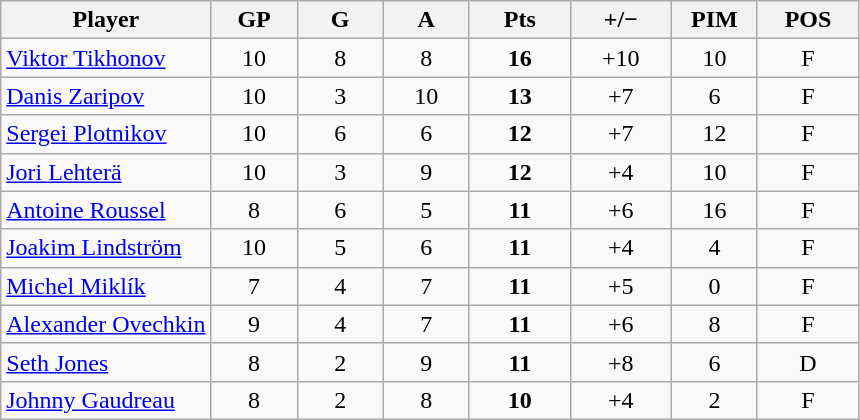<table class="wikitable sortable" style="text-align:center;">
<tr>
<th>Player</th>
<th style="width:50px;">GP</th>
<th style="width:50px;">G</th>
<th style="width:50px;">A</th>
<th style="width:60px;">Pts</th>
<th style="width:60px;">+/−</th>
<th style="width:50px;">PIM</th>
<th style="width:60px;">POS</th>
</tr>
<tr>
<td style="text-align:left;"> <a href='#'>Viktor Tikhonov</a></td>
<td>10</td>
<td>8</td>
<td>8</td>
<td><strong>16</strong></td>
<td>+10</td>
<td>10</td>
<td>F</td>
</tr>
<tr>
<td style="text-align:left;"> <a href='#'>Danis Zaripov</a></td>
<td>10</td>
<td>3</td>
<td>10</td>
<td><strong>13</strong></td>
<td>+7</td>
<td>6</td>
<td>F</td>
</tr>
<tr>
<td style="text-align:left;"> <a href='#'>Sergei Plotnikov</a></td>
<td>10</td>
<td>6</td>
<td>6</td>
<td><strong>12</strong></td>
<td>+7</td>
<td>12</td>
<td>F</td>
</tr>
<tr>
<td style="text-align:left;"> <a href='#'>Jori Lehterä</a></td>
<td>10</td>
<td>3</td>
<td>9</td>
<td><strong>12</strong></td>
<td>+4</td>
<td>10</td>
<td>F</td>
</tr>
<tr>
<td style="text-align:left;"> <a href='#'>Antoine Roussel</a></td>
<td>8</td>
<td>6</td>
<td>5</td>
<td><strong>11</strong></td>
<td>+6</td>
<td>16</td>
<td>F</td>
</tr>
<tr>
<td style="text-align:left;"> <a href='#'>Joakim Lindström</a></td>
<td>10</td>
<td>5</td>
<td>6</td>
<td><strong>11</strong></td>
<td>+4</td>
<td>4</td>
<td>F</td>
</tr>
<tr>
<td style="text-align:left;"> <a href='#'>Michel Miklík</a></td>
<td>7</td>
<td>4</td>
<td>7</td>
<td><strong>11</strong></td>
<td>+5</td>
<td>0</td>
<td>F</td>
</tr>
<tr>
<td style="text-align:left;"> <a href='#'>Alexander Ovechkin</a></td>
<td>9</td>
<td>4</td>
<td>7</td>
<td><strong>11</strong></td>
<td>+6</td>
<td>8</td>
<td>F</td>
</tr>
<tr>
<td style="text-align:left;"> <a href='#'>Seth Jones</a></td>
<td>8</td>
<td>2</td>
<td>9</td>
<td><strong>11</strong></td>
<td>+8</td>
<td>6</td>
<td>D</td>
</tr>
<tr>
<td style="text-align:left;"> <a href='#'>Johnny Gaudreau</a></td>
<td>8</td>
<td>2</td>
<td>8</td>
<td><strong>10</strong></td>
<td>+4</td>
<td>2</td>
<td>F</td>
</tr>
</table>
